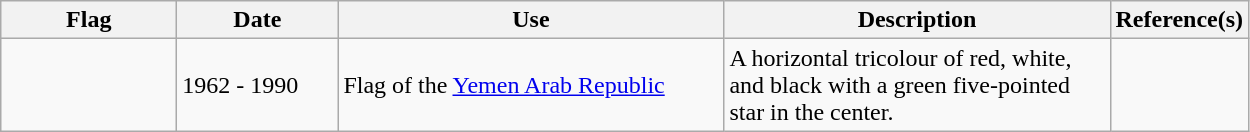<table class="wikitable">
<tr>
<th style="width:110px;">Flag</th>
<th style="width:100px;">Date</th>
<th style="width:250px;">Use</th>
<th style="width:250px;">Description</th>
<th>Reference(s)</th>
</tr>
<tr>
<td></td>
<td>1962 - 1990</td>
<td>Flag of the <a href='#'>Yemen Arab Republic </a></td>
<td>A horizontal tricolour of red, white, and black with a green five-pointed star in the center.</td>
<td></td>
</tr>
</table>
